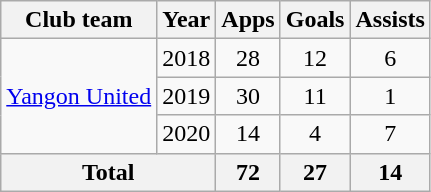<table class=wikitable style="text-align: center;">
<tr>
<th>Club team</th>
<th>Year</th>
<th>Apps</th>
<th>Goals</th>
<th>Assists</th>
</tr>
<tr>
<td rowspan=3><a href='#'>Yangon United</a></td>
<td>2018</td>
<td>28</td>
<td>12</td>
<td>6</td>
</tr>
<tr>
<td>2019</td>
<td>30</td>
<td>11</td>
<td>1</td>
</tr>
<tr>
<td>2020</td>
<td>14</td>
<td>4</td>
<td>7</td>
</tr>
<tr>
<th colspan=2>Total</th>
<th>72</th>
<th>27</th>
<th>14</th>
</tr>
</table>
